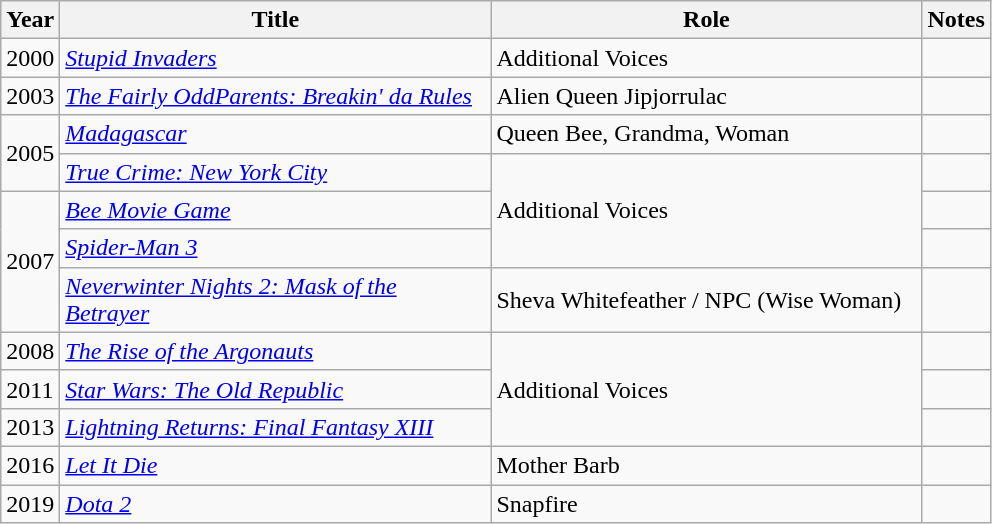<table class="wikitable sortable">
<tr>
<th>Year</th>
<th width=280>Title</th>
<th width=280>Role</th>
<th>Notes</th>
</tr>
<tr>
<td>2000</td>
<td><em><a href='#'>Stupid Invaders</a></em></td>
<td>Additional Voices</td>
<td></td>
</tr>
<tr>
<td>2003</td>
<td><em><a href='#'>The Fairly OddParents: Breakin' da Rules</a></em></td>
<td>Alien Queen Jipjorrulac</td>
<td></td>
</tr>
<tr>
<td rowspan="2">2005</td>
<td><em><a href='#'>Madagascar</a></em></td>
<td>Queen Bee, Grandma, Woman</td>
<td></td>
</tr>
<tr>
<td><em><a href='#'>True Crime: New York City</a></em></td>
<td rowspan="3">Additional Voices</td>
<td></td>
</tr>
<tr>
<td rowspan="3">2007</td>
<td><em><a href='#'>Bee Movie Game</a></em></td>
<td></td>
</tr>
<tr>
<td><em><a href='#'>Spider-Man 3</a></em></td>
<td></td>
</tr>
<tr>
<td><em><a href='#'>Neverwinter Nights 2: Mask of the Betrayer</a></em></td>
<td>Sheva Whitefeather / NPC (Wise Woman)</td>
<td></td>
</tr>
<tr>
<td>2008</td>
<td><em><a href='#'>The Rise of the Argonauts</a></em></td>
<td rowspan="3">Additional Voices</td>
<td></td>
</tr>
<tr>
<td>2011</td>
<td><em><a href='#'>Star Wars: The Old Republic</a></em></td>
<td></td>
</tr>
<tr>
<td>2013</td>
<td><em><a href='#'>Lightning Returns: Final Fantasy XIII</a></em></td>
<td></td>
</tr>
<tr>
<td>2016</td>
<td><em><a href='#'>Let It Die</a></em></td>
<td>Mother Barb</td>
<td></td>
</tr>
<tr>
<td>2019</td>
<td><em><a href='#'>Dota 2</a></em></td>
<td>Snapfire</td>
<td></td>
</tr>
</table>
